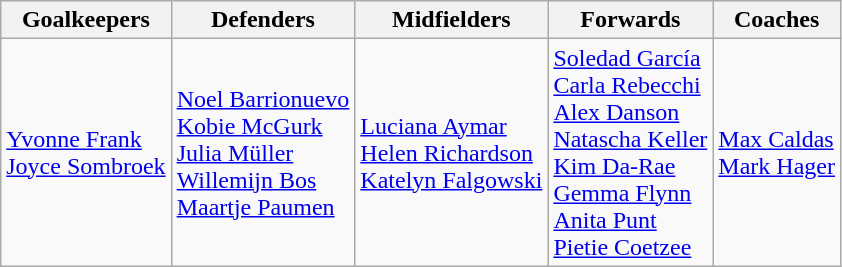<table class=wikitable>
<tr>
<th>Goalkeepers</th>
<th>Defenders</th>
<th>Midfielders</th>
<th>Forwards</th>
<th>Coaches</th>
</tr>
<tr>
<td> <a href='#'>Yvonne Frank</a> <br>  <a href='#'>Joyce Sombroek</a></td>
<td> <a href='#'>Noel Barrionuevo</a> <br>  <a href='#'>Kobie McGurk</a> <br>  <a href='#'>Julia Müller</a> <br>  <a href='#'>Willemijn Bos</a> <br>  <a href='#'>Maartje Paumen</a></td>
<td> <a href='#'>Luciana Aymar</a> <br>  <a href='#'>Helen Richardson</a> <br>  <a href='#'>Katelyn Falgowski</a></td>
<td> <a href='#'>Soledad García</a> <br>  <a href='#'>Carla Rebecchi</a> <br>  <a href='#'>Alex Danson</a> <br>  <a href='#'>Natascha Keller</a> <br>  <a href='#'>Kim Da-Rae</a> <br>  <a href='#'>Gemma Flynn</a> <br>  <a href='#'>Anita Punt</a> <br>  <a href='#'>Pietie Coetzee</a></td>
<td> <a href='#'>Max Caldas</a> <br>  <a href='#'>Mark Hager</a></td>
</tr>
</table>
